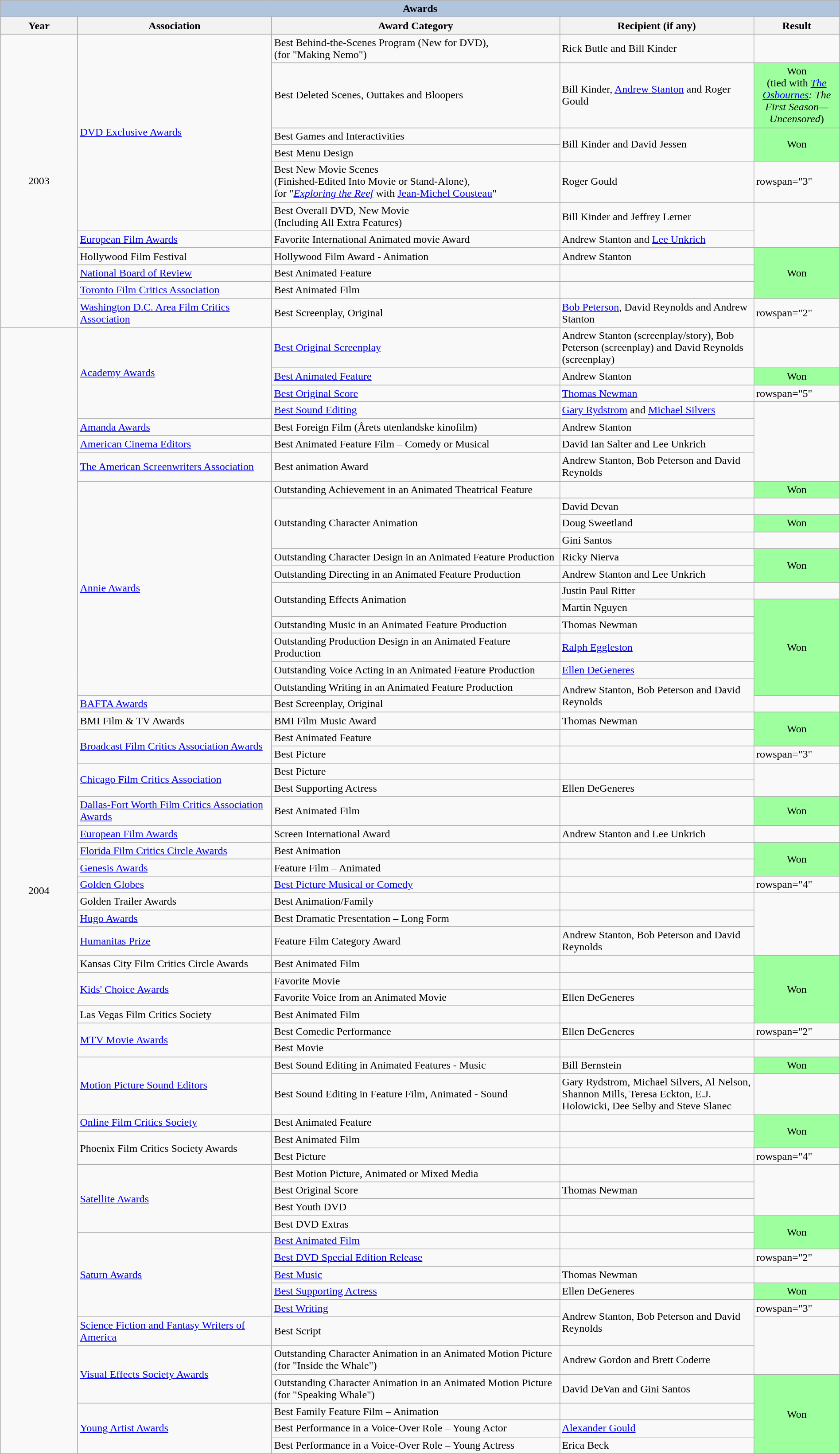<table class="wikitable sortable" style="width:100%;">
<tr style="background:#ccc; text-align:center;">
<th colspan="5" style="background: LightSteelBlue;">Awards</th>
</tr>
<tr style="background:#ccc; text-align:center;">
<th width="75"><strong>Year</strong></th>
<th width="200"><strong>Association</strong></th>
<th width="300"><strong>Award Category</strong></th>
<th width="200"><strong>Recipient (if any)</strong></th>
<th width="80"><strong>Result</strong></th>
</tr>
<tr>
<td rowspan="11" style="text-align:center;">2003</td>
<td rowspan="6"><a href='#'>DVD Exclusive Awards</a></td>
<td>Best Behind-the-Scenes Program (New for DVD),<br>(for "Making Nemo")</td>
<td>Rick Butle and Bill Kinder</td>
<td></td>
</tr>
<tr>
<td>Best Deleted Scenes, Outtakes and Bloopers</td>
<td>Bill Kinder, <a href='#'>Andrew Stanton</a> and Roger Gould</td>
<td style="background:#9EFF9E;color:#000;vertical-align:middle;text-align:center;" class="yes table-yes2 notheme">Won<br>(tied with <em><a href='#'>The Osbournes</a>: The First Season—Uncensored</em>)</td>
</tr>
<tr>
<td>Best Games and Interactivities</td>
<td rowspan="2">Bill Kinder and David Jessen</td>
<td rowspan="2" style="background:#9EFF9E;color:#000;vertical-align:middle;text-align:center;" class="yes table-yes2 notheme">Won</td>
</tr>
<tr>
<td>Best Menu Design</td>
</tr>
<tr>
<td>Best New Movie Scenes<br>(Finished-Edited Into Movie or Stand-Alone),<br>for "<em><a href='#'>Exploring the Reef</a></em> with <a href='#'>Jean-Michel Cousteau</a>"</td>
<td>Roger Gould</td>
<td>rowspan="3" </td>
</tr>
<tr>
<td>Best Overall DVD, New Movie<br>(Including All Extra Features)</td>
<td>Bill Kinder and Jeffrey Lerner</td>
</tr>
<tr>
<td><a href='#'>European Film Awards</a></td>
<td>Favorite International Animated movie Award</td>
<td>Andrew Stanton and <a href='#'>Lee Unkrich</a></td>
</tr>
<tr>
<td>Hollywood Film Festival</td>
<td>Hollywood Film Award - Animation</td>
<td>Andrew Stanton</td>
<td rowspan="3" style="background:#9EFF9E;color:#000;vertical-align:middle;text-align:center;" class="yes table-yes2 notheme">Won</td>
</tr>
<tr>
<td><a href='#'>National Board of Review</a></td>
<td>Best Animated Feature</td>
<td></td>
</tr>
<tr>
<td><a href='#'>Toronto Film Critics Association</a></td>
<td>Best Animated Film</td>
<td></td>
</tr>
<tr>
<td><a href='#'>Washington D.C. Area Film Critics Association</a></td>
<td>Best Screenplay, Original</td>
<td><a href='#'>Bob Peterson</a>, David Reynolds and Andrew Stanton</td>
<td>rowspan="2" </td>
</tr>
<tr>
<td rowspan="59" style="text-align:center;">2004</td>
<td rowspan="4"><a href='#'>Academy Awards</a></td>
<td><a href='#'>Best Original Screenplay</a></td>
<td>Andrew Stanton (screenplay/story), Bob Peterson (screenplay) and David Reynolds (screenplay)</td>
</tr>
<tr>
<td><a href='#'>Best Animated Feature</a></td>
<td>Andrew Stanton</td>
<td style="background:#9EFF9E;color:#000;vertical-align:middle;text-align:center;" class="yes table-yes2 notheme">Won</td>
</tr>
<tr>
<td><a href='#'>Best Original Score</a></td>
<td><a href='#'>Thomas Newman</a></td>
<td>rowspan="5" </td>
</tr>
<tr>
<td><a href='#'>Best Sound Editing</a></td>
<td><a href='#'>Gary Rydstrom</a> and <a href='#'>Michael Silvers</a></td>
</tr>
<tr>
<td><a href='#'>Amanda Awards</a></td>
<td>Best Foreign Film (Årets utenlandske kinofilm)</td>
<td>Andrew Stanton</td>
</tr>
<tr best animated movie Andrew stanton>
<td><a href='#'>American Cinema Editors</a></td>
<td>Best Animated Feature Film – Comedy or Musical</td>
<td>David Ian Salter and Lee Unkrich</td>
</tr>
<tr>
<td><a href='#'>The American Screenwriters Association</a></td>
<td>Best animation Award</td>
<td>Andrew Stanton, Bob Peterson and David Reynolds</td>
</tr>
<tr>
<td rowspan="12"><a href='#'>Annie Awards</a></td>
<td>Outstanding Achievement in an Animated Theatrical Feature</td>
<td></td>
<td style="background:#9EFF9E;color:#000;vertical-align:middle;text-align:center;" class="yes table-yes2 notheme">Won</td>
</tr>
<tr>
<td rowspan="3">Outstanding Character Animation</td>
<td>David Devan</td>
<td></td>
</tr>
<tr>
<td>Doug Sweetland</td>
<td style="background:#9EFF9E;color:#000;vertical-align:middle;text-align:center;" class="yes table-yes2 notheme">Won</td>
</tr>
<tr>
<td>Gini Santos</td>
<td></td>
</tr>
<tr>
<td>Outstanding Character Design in an Animated Feature Production</td>
<td>Ricky Nierva</td>
<td rowspan="2" style="background:#9EFF9E;color:#000;vertical-align:middle;text-align:center;" class="yes table-yes2 notheme">Won</td>
</tr>
<tr>
<td>Outstanding Directing in an Animated Feature Production</td>
<td>Andrew Stanton and Lee Unkrich</td>
</tr>
<tr>
<td rowspan="2">Outstanding Effects Animation</td>
<td>Justin Paul Ritter</td>
<td></td>
</tr>
<tr>
<td>Martin Nguyen</td>
<td rowspan="5" style="background:#9EFF9E;color:#000;vertical-align:middle;text-align:center;" class="yes table-yes2 notheme">Won</td>
</tr>
<tr>
<td>Outstanding Music in an Animated Feature Production</td>
<td>Thomas Newman</td>
</tr>
<tr>
<td>Outstanding Production Design in an Animated Feature Production</td>
<td><a href='#'>Ralph Eggleston</a></td>
</tr>
<tr>
<td>Outstanding Voice Acting in an Animated Feature Production</td>
<td><a href='#'>Ellen DeGeneres</a></td>
</tr>
<tr>
<td>Outstanding Writing in an Animated Feature Production</td>
<td rowspan="2">Andrew Stanton, Bob Peterson and David Reynolds</td>
</tr>
<tr>
<td><a href='#'>BAFTA Awards</a></td>
<td>Best Screenplay, Original</td>
<td></td>
</tr>
<tr>
<td>BMI Film & TV Awards</td>
<td>BMI Film Music Award</td>
<td>Thomas Newman</td>
<td rowspan="2" style="background:#9EFF9E;color:#000;vertical-align:middle;text-align:center;" class="yes table-yes2 notheme">Won</td>
</tr>
<tr>
<td rowspan="2"><a href='#'>Broadcast Film Critics Association Awards</a></td>
<td>Best Animated Feature</td>
<td></td>
</tr>
<tr>
<td>Best Picture</td>
<td></td>
<td>rowspan="3" </td>
</tr>
<tr>
<td rowspan="2"><a href='#'>Chicago Film Critics Association</a></td>
<td>Best Picture</td>
<td></td>
</tr>
<tr>
<td>Best Supporting Actress</td>
<td>Ellen DeGeneres</td>
</tr>
<tr>
<td><a href='#'>Dallas-Fort Worth Film Critics Association Awards</a></td>
<td>Best Animated Film</td>
<td></td>
<td style="background:#9EFF9E;color:#000;vertical-align:middle;text-align:center;" class="yes table-yes2 notheme">Won</td>
</tr>
<tr>
<td><a href='#'>European Film Awards</a></td>
<td>Screen International Award</td>
<td>Andrew Stanton and Lee Unkrich</td>
<td></td>
</tr>
<tr>
<td><a href='#'>Florida Film Critics Circle Awards</a></td>
<td>Best Animation</td>
<td></td>
<td rowspan="2" style="background:#9EFF9E;color:#000;vertical-align:middle;text-align:center;" class="yes table-yes2 notheme">Won</td>
</tr>
<tr>
<td><a href='#'>Genesis Awards</a></td>
<td>Feature Film – Animated</td>
<td></td>
</tr>
<tr>
<td><a href='#'>Golden Globes</a></td>
<td><a href='#'>Best Picture Musical or Comedy</a></td>
<td></td>
<td>rowspan="4" </td>
</tr>
<tr>
<td>Golden Trailer Awards</td>
<td>Best Animation/Family</td>
<td></td>
</tr>
<tr>
<td><a href='#'>Hugo Awards</a></td>
<td>Best Dramatic Presentation – Long Form</td>
<td></td>
</tr>
<tr>
<td><a href='#'>Humanitas Prize</a></td>
<td>Feature Film Category Award</td>
<td>Andrew Stanton, Bob Peterson and David Reynolds</td>
</tr>
<tr>
<td>Kansas City Film Critics Circle Awards</td>
<td>Best Animated Film</td>
<td></td>
<td rowspan="4" style="background:#9EFF9E;color:#000;vertical-align:middle;text-align:center;" class="yes table-yes2 notheme">Won</td>
</tr>
<tr>
<td rowspan="2"><a href='#'>Kids' Choice Awards</a></td>
<td>Favorite Movie</td>
<td></td>
</tr>
<tr>
<td>Favorite Voice from an Animated Movie</td>
<td>Ellen DeGeneres</td>
</tr>
<tr>
<td>Las Vegas Film Critics Society</td>
<td>Best Animated Film</td>
<td></td>
</tr>
<tr>
<td rowspan="2"><a href='#'>MTV Movie Awards</a></td>
<td>Best Comedic Performance</td>
<td>Ellen DeGeneres</td>
<td>rowspan="2" </td>
</tr>
<tr>
<td>Best Movie</td>
<td></td>
</tr>
<tr>
<td rowspan="2"><a href='#'>Motion Picture Sound Editors</a></td>
<td>Best Sound Editing in Animated Features - Music</td>
<td>Bill Bernstein</td>
<td style="background:#9EFF9E;color:#000;vertical-align:middle;text-align:center;" class="yes table-yes2 notheme">Won</td>
</tr>
<tr>
<td>Best Sound Editing in Feature Film, Animated - Sound</td>
<td>Gary Rydstrom, Michael Silvers, Al Nelson, Shannon Mills, Teresa Eckton, E.J. Holowicki, Dee Selby and Steve Slanec</td>
<td></td>
</tr>
<tr>
<td><a href='#'>Online Film Critics Society</a></td>
<td>Best Animated Feature</td>
<td></td>
<td rowspan="2" style="background:#9EFF9E;color:#000;vertical-align:middle;text-align:center;" class="yes table-yes2 notheme">Won</td>
</tr>
<tr>
<td rowspan="2">Phoenix Film Critics Society Awards</td>
<td>Best Animated Film</td>
<td></td>
</tr>
<tr>
<td>Best Picture</td>
<td></td>
<td>rowspan="4" </td>
</tr>
<tr>
<td rowspan="4"><a href='#'>Satellite Awards</a></td>
<td>Best Motion Picture, Animated or Mixed Media</td>
<td></td>
</tr>
<tr>
<td>Best Original Score</td>
<td>Thomas Newman</td>
</tr>
<tr>
<td>Best Youth DVD</td>
<td></td>
</tr>
<tr>
<td>Best DVD Extras</td>
<td></td>
<td rowspan="2" style="background:#9EFF9E;color:#000;vertical-align:middle;text-align:center;" class="yes table-yes2 notheme">Won</td>
</tr>
<tr>
<td rowspan="5"><a href='#'>Saturn Awards</a></td>
<td><a href='#'>Best Animated Film</a></td>
<td></td>
</tr>
<tr>
<td><a href='#'>Best DVD Special Edition Release</a></td>
<td></td>
<td>rowspan="2" </td>
</tr>
<tr>
<td><a href='#'>Best Music</a></td>
<td>Thomas Newman</td>
</tr>
<tr>
<td><a href='#'>Best Supporting Actress</a></td>
<td>Ellen DeGeneres</td>
<td style="background:#9EFF9E;color:#000;vertical-align:middle;text-align:center;" class="yes table-yes2 notheme">Won</td>
</tr>
<tr>
<td><a href='#'>Best Writing</a></td>
<td rowspan="2">Andrew Stanton, Bob Peterson and David Reynolds</td>
<td>rowspan="3" </td>
</tr>
<tr>
<td><a href='#'>Science Fiction and Fantasy Writers of America</a></td>
<td>Best Script</td>
</tr>
<tr>
<td rowspan="2"><a href='#'>Visual Effects Society Awards</a></td>
<td>Outstanding Character Animation in an Animated Motion Picture<br>(for "Inside the Whale")</td>
<td>Andrew Gordon and Brett Coderre</td>
</tr>
<tr>
<td>Outstanding Character Animation in an Animated Motion Picture<br>(for "Speaking Whale")</td>
<td>David DeVan and Gini Santos</td>
<td rowspan="4" style="background:#9EFF9E;color:#000;vertical-align:middle;text-align:center;" class="yes table-yes2 notheme">Won</td>
</tr>
<tr>
<td rowspan="3"><a href='#'>Young Artist Awards</a></td>
<td>Best Family Feature Film – Animation</td>
<td></td>
</tr>
<tr>
<td>Best Performance in a Voice-Over Role – Young Actor</td>
<td><a href='#'>Alexander Gould</a></td>
</tr>
<tr>
<td>Best Performance in a Voice-Over Role – Young Actress</td>
<td>Erica Beck</td>
</tr>
</table>
